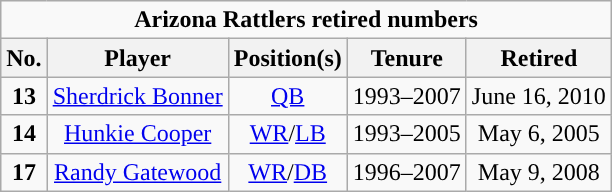<table class="wikitable sortable" style="text-align:center">
<tr>
<td colspan="5"><strong>Arizona Rattlers retired numbers</strong></td>
</tr>
<tr>
<th>No.</th>
<th>Player</th>
<th>Position(s)</th>
<th>Tenure</th>
<th>Retired</th>
</tr>
<tr>
<td><strong>13</strong></td>
<td><a href='#'>Sherdrick Bonner</a></td>
<td><a href='#'>QB</a></td>
<td>1993–2007</td>
<td>June 16, 2010</td>
</tr>
<tr>
<td><strong>14</strong></td>
<td><a href='#'>Hunkie Cooper</a></td>
<td><a href='#'>WR</a>/<a href='#'>LB</a></td>
<td>1993–2005</td>
<td>May 6, 2005</td>
</tr>
<tr>
<td><strong>17</strong></td>
<td><a href='#'>Randy Gatewood</a></td>
<td><a href='#'>WR</a>/<a href='#'>DB</a></td>
<td>1996–2007</td>
<td>May 9, 2008</td>
</tr>
</table>
